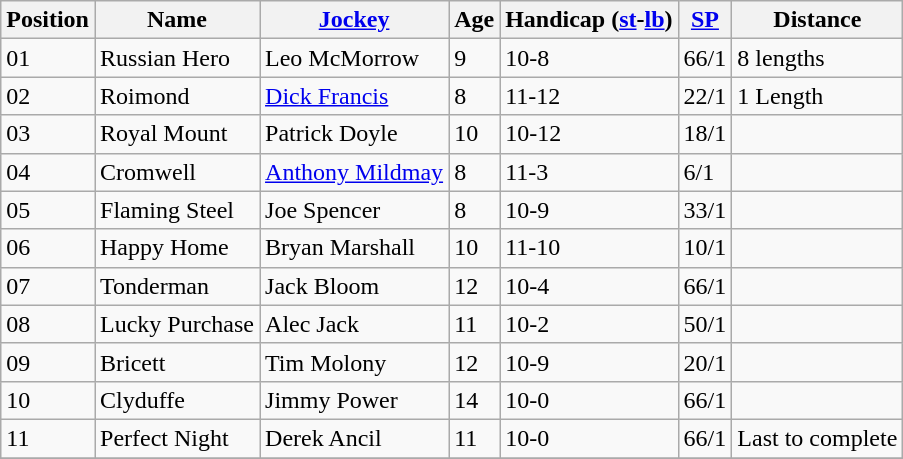<table class="wikitable sortable">
<tr>
<th>Position</th>
<th>Name</th>
<th><a href='#'>Jockey</a></th>
<th data-sort-type="number">Age</th>
<th>Handicap (<a href='#'>st</a>-<a href='#'>lb</a>)</th>
<th><a href='#'>SP</a></th>
<th>Distance</th>
</tr>
<tr>
<td>01</td>
<td>Russian Hero</td>
<td>Leo McMorrow</td>
<td>9</td>
<td>10-8</td>
<td>66/1</td>
<td>8 lengths</td>
</tr>
<tr>
<td>02</td>
<td>Roimond</td>
<td><a href='#'>Dick Francis</a></td>
<td>8</td>
<td>11-12</td>
<td>22/1</td>
<td>1 Length</td>
</tr>
<tr>
<td>03</td>
<td>Royal Mount</td>
<td>Patrick Doyle</td>
<td>10</td>
<td>10-12</td>
<td>18/1</td>
<td></td>
</tr>
<tr>
<td>04</td>
<td>Cromwell</td>
<td><a href='#'>Anthony Mildmay</a></td>
<td>8</td>
<td>11-3</td>
<td>6/1</td>
<td></td>
</tr>
<tr>
<td>05</td>
<td>Flaming Steel</td>
<td>Joe Spencer</td>
<td>8</td>
<td>10-9</td>
<td>33/1</td>
<td></td>
</tr>
<tr>
<td>06</td>
<td>Happy Home</td>
<td>Bryan Marshall</td>
<td>10</td>
<td>11-10</td>
<td>10/1</td>
<td></td>
</tr>
<tr>
<td>07</td>
<td>Tonderman</td>
<td>Jack Bloom</td>
<td>12</td>
<td>10-4</td>
<td>66/1</td>
<td></td>
</tr>
<tr>
<td>08</td>
<td>Lucky Purchase</td>
<td>Alec Jack</td>
<td>11</td>
<td>10-2</td>
<td>50/1</td>
<td></td>
</tr>
<tr>
<td>09</td>
<td>Bricett</td>
<td>Tim Molony</td>
<td>12</td>
<td>10-9</td>
<td>20/1</td>
<td></td>
</tr>
<tr>
<td>10</td>
<td>Clyduffe</td>
<td>Jimmy Power</td>
<td>14</td>
<td>10-0</td>
<td>66/1</td>
<td></td>
</tr>
<tr>
<td>11</td>
<td>Perfect Night</td>
<td>Derek Ancil</td>
<td>11</td>
<td>10-0</td>
<td>66/1</td>
<td>Last to complete</td>
</tr>
<tr>
</tr>
</table>
